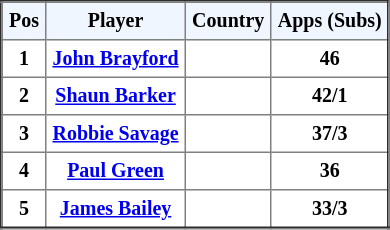<table border="2" cellpadding="4" style="border-collapse:collapse; text-align:center; font-size:smaller;">
<tr style="background:#f0f6ff;">
<th><strong>Pos</strong></th>
<th><strong>Player</strong></th>
<th><strong>Country</strong></th>
<th><strong>Apps (Subs)</strong></th>
</tr>
<tr bgcolor="">
<th>1</th>
<th><a href='#'>John Brayford</a></th>
<th></th>
<th>46</th>
</tr>
<tr bgcolor="">
<th>2</th>
<th><a href='#'>Shaun Barker</a></th>
<th></th>
<th>42/1</th>
</tr>
<tr bgcolor="">
<th>3</th>
<th><a href='#'>Robbie Savage</a></th>
<th></th>
<th>37/3</th>
</tr>
<tr bgcolor="">
<th>4</th>
<th><a href='#'>Paul Green</a></th>
<th></th>
<th>36</th>
</tr>
<tr bgcolor="">
<th>5</th>
<th><a href='#'>James Bailey</a></th>
<th></th>
<th>33/3</th>
</tr>
</table>
